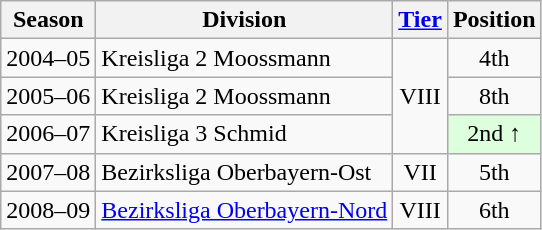<table class="wikitable">
<tr>
<th>Season</th>
<th>Division</th>
<th><a href='#'>Tier</a></th>
<th>Position</th>
</tr>
<tr align="center">
<td>2004–05</td>
<td align="left">Kreisliga 2 Moossmann</td>
<td rowspan=3>VIII</td>
<td>4th</td>
</tr>
<tr align="center">
<td>2005–06</td>
<td align="left">Kreisliga 2 Moossmann</td>
<td>8th</td>
</tr>
<tr align="center">
<td>2006–07</td>
<td align="left">Kreisliga 3 Schmid</td>
<td style="background:#ddffdd">2nd ↑</td>
</tr>
<tr align="center">
<td>2007–08</td>
<td align="left">Bezirksliga Oberbayern-Ost</td>
<td>VII</td>
<td>5th</td>
</tr>
<tr align="center">
<td>2008–09</td>
<td align="left"><a href='#'>Bezirksliga Oberbayern-Nord</a></td>
<td>VIII</td>
<td>6th</td>
</tr>
</table>
